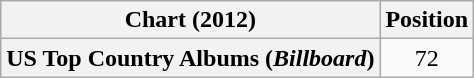<table class="wikitable plainrowheaders" style="text-align:center">
<tr>
<th scope="col">Chart (2012)</th>
<th scope="col">Position</th>
</tr>
<tr>
<th scope="row">US Top Country Albums (<em>Billboard</em>)</th>
<td>72</td>
</tr>
</table>
